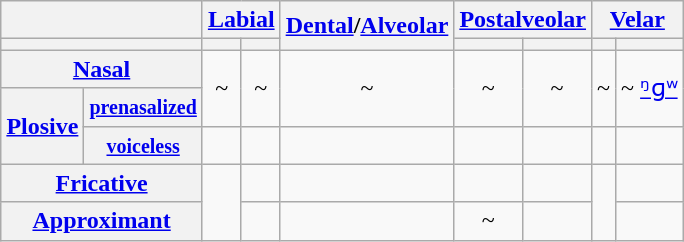<table class="wikitable" style="margin: 1em auto 1em auto; text-align: center;">
<tr>
<th colspan="2"></th>
<th colspan=2><a href='#'>Labial</a></th>
<th rowspan=2><a href='#'>Dental</a>/<a href='#'>Alveolar</a></th>
<th colspan=2><a href='#'>Postalveolar</a></th>
<th colspan=2><a href='#'>Velar</a></th>
</tr>
<tr>
<th colspan=2></th>
<th></th>
<th><a href='#'></a></th>
<th><a href='#'></a></th>
<th><a href='#'></a></th>
<th></th>
<th><a href='#'></a></th>
</tr>
<tr>
<th colspan="2"><a href='#'>Nasal</a></th>
<td rowspan=2> ~ </td>
<td rowspan=2> ~ <a href='#'></a></td>
<td rowspan=2> ~ </td>
<td rowspan=2> ~ </td>
<td rowspan=2><a href='#'></a> ~ </td>
<td rowspan=2> ~ </td>
<td rowspan=2> ~ <a href='#'>ᵑɡʷ</a></td>
</tr>
<tr>
<th rowspan="2"><a href='#'>Plosive</a></th>
<th><small><a href='#'>prenasalized</a></small></th>
</tr>
<tr>
<th><small><a href='#'>voiceless</a></small></th>
<td></td>
<td></td>
<td><a href='#'></a></td>
<td></td>
<td></td>
<td></td>
<td></td>
</tr>
<tr>
<th colspan="2"><a href='#'>Fricative</a></th>
<td rowspan=2></td>
<td></td>
<td></td>
<td></td>
<td></td>
<td rowspan=2></td>
<td></td>
</tr>
<tr>
<th colspan="2"><a href='#'>Approximant</a></th>
<td></td>
<td></td>
<td> ~ </td>
<td></td>
<td></td>
</tr>
</table>
